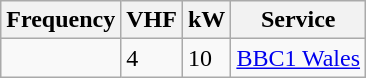<table class="wikitable sortable">
<tr>
<th>Frequency</th>
<th>VHF</th>
<th>kW</th>
<th>Service</th>
</tr>
<tr>
<td></td>
<td>4</td>
<td>10</td>
<td><a href='#'>BBC1 Wales</a></td>
</tr>
</table>
